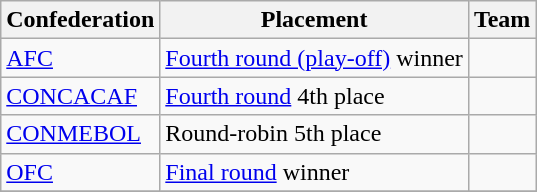<table class=wikitable>
<tr>
<th>Confederation</th>
<th>Placement</th>
<th>Team</th>
</tr>
<tr>
<td><a href='#'>AFC</a></td>
<td><a href='#'>Fourth round (play-off)</a> winner</td>
<td></td>
</tr>
<tr>
<td><a href='#'>CONCACAF</a></td>
<td><a href='#'>Fourth round</a> 4th place</td>
<td></td>
</tr>
<tr>
<td><a href='#'>CONMEBOL</a></td>
<td>Round-robin 5th place</td>
<td></td>
</tr>
<tr>
<td><a href='#'>OFC</a></td>
<td><a href='#'>Final round</a> winner</td>
<td></td>
</tr>
<tr>
</tr>
</table>
